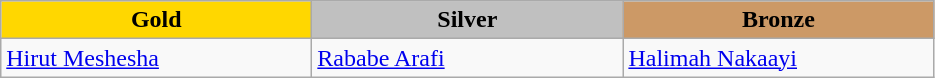<table class="wikitable" style="text-align:left">
<tr align="center">
<td width=200 bgcolor=gold><strong>Gold</strong></td>
<td width=200 bgcolor=silver><strong>Silver</strong></td>
<td width=200 bgcolor=CC9966><strong>Bronze</strong></td>
</tr>
<tr>
<td><a href='#'>Hirut Meshesha</a><br></td>
<td><a href='#'>Rababe Arafi</a><br></td>
<td><a href='#'>Halimah Nakaayi</a><br></td>
</tr>
</table>
